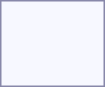<table style="border:1px solid #8888aa; background-color:#f7f8ff; padding:5px; font-size:95%; margin: 0px 12px 12px 0px;">
<tr style="text-align:center;">
<td rowspan=2><strong></strong></td>
<td colspan=2></td>
<td colspan=2></td>
<td colspan=2></td>
<td colspan=2></td>
<td colspan=2></td>
<td colspan=2></td>
<td colspan=2></td>
<td colspan=2></td>
<td colspan=1></td>
<td colspan=1></td>
<td colspan=2></td>
<td colspan=2></td>
<td colspan=2></td>
</tr>
<tr style="text-align:center;">
<td colspan=2><br></td>
<td colspan=2><br></td>
<td colspan=2><br></td>
<td colspan=2><br></td>
<td colspan=2><br></td>
<td colspan=2><br></td>
<td colspan=2><br></td>
<td colspan=2><br></td>
<td colspan=1><br></td>
<td colspan=1><br></td>
<td colspan=2><br></td>
<td colspan=2><br></td>
<td colspan=2><br><br></td>
</tr>
</table>
